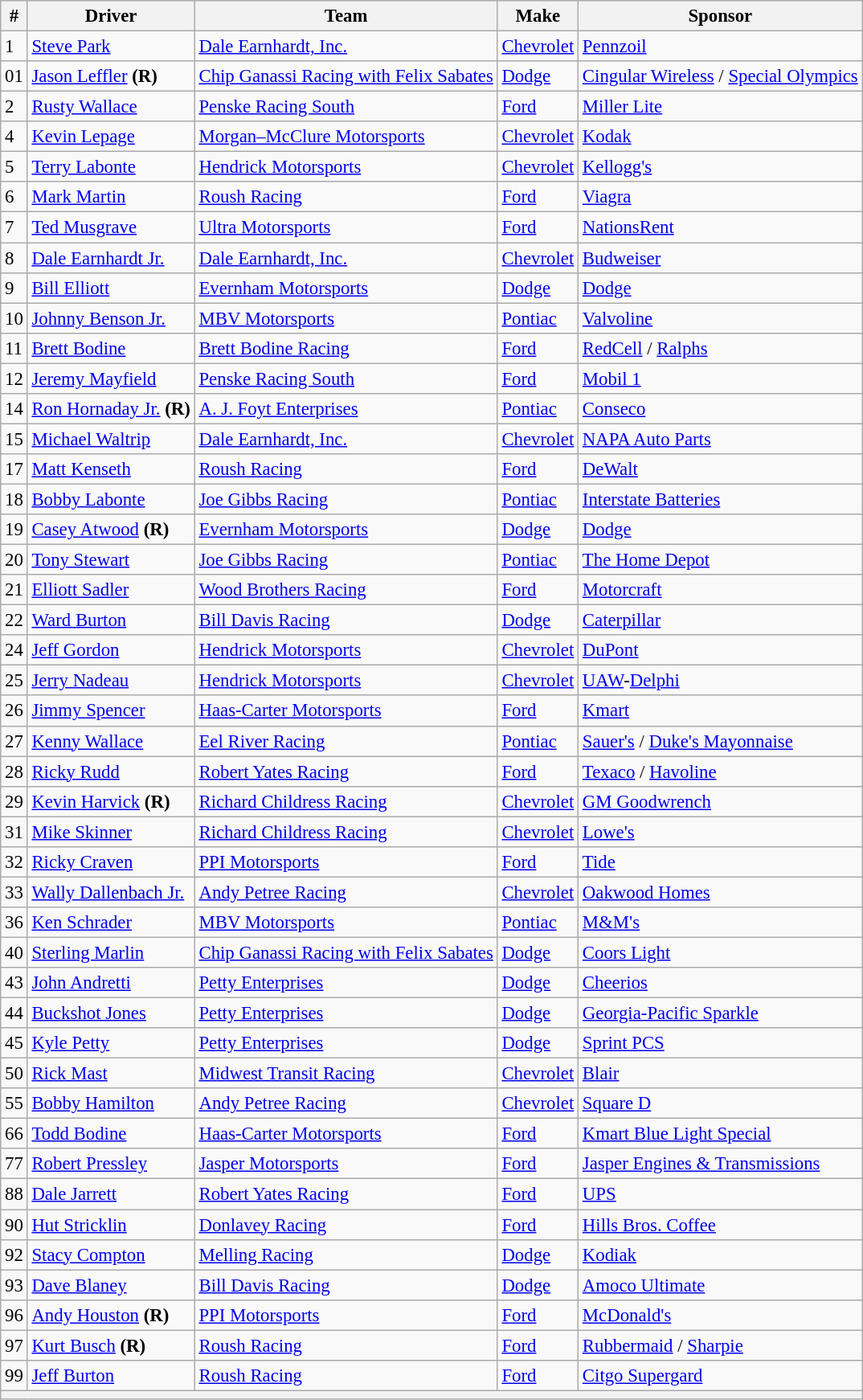<table class="wikitable" style="font-size:95%">
<tr>
<th>#</th>
<th>Driver</th>
<th>Team</th>
<th>Make</th>
<th>Sponsor</th>
</tr>
<tr>
<td>1</td>
<td><a href='#'>Steve Park</a></td>
<td><a href='#'>Dale Earnhardt, Inc.</a></td>
<td><a href='#'>Chevrolet</a></td>
<td><a href='#'>Pennzoil</a></td>
</tr>
<tr>
<td>01</td>
<td><a href='#'>Jason Leffler</a> <strong>(R)</strong></td>
<td><a href='#'>Chip Ganassi Racing with Felix Sabates</a></td>
<td><a href='#'>Dodge</a></td>
<td><a href='#'>Cingular Wireless</a> / <a href='#'>Special Olympics</a></td>
</tr>
<tr>
<td>2</td>
<td><a href='#'>Rusty Wallace</a></td>
<td><a href='#'>Penske Racing South</a></td>
<td><a href='#'>Ford</a></td>
<td><a href='#'>Miller Lite</a></td>
</tr>
<tr>
<td>4</td>
<td><a href='#'>Kevin Lepage</a></td>
<td><a href='#'>Morgan–McClure Motorsports</a></td>
<td><a href='#'>Chevrolet</a></td>
<td><a href='#'>Kodak</a></td>
</tr>
<tr>
<td>5</td>
<td><a href='#'>Terry Labonte</a></td>
<td><a href='#'>Hendrick Motorsports</a></td>
<td><a href='#'>Chevrolet</a></td>
<td><a href='#'>Kellogg's</a></td>
</tr>
<tr>
<td>6</td>
<td><a href='#'>Mark Martin</a></td>
<td><a href='#'>Roush Racing</a></td>
<td><a href='#'>Ford</a></td>
<td><a href='#'>Viagra</a></td>
</tr>
<tr>
<td>7</td>
<td><a href='#'>Ted Musgrave</a></td>
<td><a href='#'>Ultra Motorsports</a></td>
<td><a href='#'>Ford</a></td>
<td><a href='#'>NationsRent</a></td>
</tr>
<tr>
<td>8</td>
<td><a href='#'>Dale Earnhardt Jr.</a></td>
<td><a href='#'>Dale Earnhardt, Inc.</a></td>
<td><a href='#'>Chevrolet</a></td>
<td><a href='#'>Budweiser</a></td>
</tr>
<tr>
<td>9</td>
<td><a href='#'>Bill Elliott</a></td>
<td><a href='#'>Evernham Motorsports</a></td>
<td><a href='#'>Dodge</a></td>
<td><a href='#'>Dodge</a></td>
</tr>
<tr>
<td>10</td>
<td><a href='#'>Johnny Benson Jr.</a></td>
<td><a href='#'>MBV Motorsports</a></td>
<td><a href='#'>Pontiac</a></td>
<td><a href='#'>Valvoline</a></td>
</tr>
<tr>
<td>11</td>
<td><a href='#'>Brett Bodine</a></td>
<td><a href='#'>Brett Bodine Racing</a></td>
<td><a href='#'>Ford</a></td>
<td><a href='#'>RedCell</a> / <a href='#'>Ralphs</a></td>
</tr>
<tr>
<td>12</td>
<td><a href='#'>Jeremy Mayfield</a></td>
<td><a href='#'>Penske Racing South</a></td>
<td><a href='#'>Ford</a></td>
<td><a href='#'>Mobil 1</a></td>
</tr>
<tr>
<td>14</td>
<td><a href='#'>Ron Hornaday Jr.</a> <strong>(R)</strong></td>
<td><a href='#'>A. J. Foyt Enterprises</a></td>
<td><a href='#'>Pontiac</a></td>
<td><a href='#'>Conseco</a></td>
</tr>
<tr>
<td>15</td>
<td><a href='#'>Michael Waltrip</a></td>
<td><a href='#'>Dale Earnhardt, Inc.</a></td>
<td><a href='#'>Chevrolet</a></td>
<td><a href='#'>NAPA Auto Parts</a></td>
</tr>
<tr>
<td>17</td>
<td><a href='#'>Matt Kenseth</a></td>
<td><a href='#'>Roush Racing</a></td>
<td><a href='#'>Ford</a></td>
<td><a href='#'>DeWalt</a></td>
</tr>
<tr>
<td>18</td>
<td><a href='#'>Bobby Labonte</a></td>
<td><a href='#'>Joe Gibbs Racing</a></td>
<td><a href='#'>Pontiac</a></td>
<td><a href='#'>Interstate Batteries</a></td>
</tr>
<tr>
<td>19</td>
<td><a href='#'>Casey Atwood</a> <strong>(R)</strong></td>
<td><a href='#'>Evernham Motorsports</a></td>
<td><a href='#'>Dodge</a></td>
<td><a href='#'>Dodge</a></td>
</tr>
<tr>
<td>20</td>
<td><a href='#'>Tony Stewart</a></td>
<td><a href='#'>Joe Gibbs Racing</a></td>
<td><a href='#'>Pontiac</a></td>
<td><a href='#'>The Home Depot</a></td>
</tr>
<tr>
<td>21</td>
<td><a href='#'>Elliott Sadler</a></td>
<td><a href='#'>Wood Brothers Racing</a></td>
<td><a href='#'>Ford</a></td>
<td><a href='#'>Motorcraft</a></td>
</tr>
<tr>
<td>22</td>
<td><a href='#'>Ward Burton</a></td>
<td><a href='#'>Bill Davis Racing</a></td>
<td><a href='#'>Dodge</a></td>
<td><a href='#'>Caterpillar</a></td>
</tr>
<tr>
<td>24</td>
<td><a href='#'>Jeff Gordon</a></td>
<td><a href='#'>Hendrick Motorsports</a></td>
<td><a href='#'>Chevrolet</a></td>
<td><a href='#'>DuPont</a></td>
</tr>
<tr>
<td>25</td>
<td><a href='#'>Jerry Nadeau</a></td>
<td><a href='#'>Hendrick Motorsports</a></td>
<td><a href='#'>Chevrolet</a></td>
<td><a href='#'>UAW</a>-<a href='#'>Delphi</a></td>
</tr>
<tr>
<td>26</td>
<td><a href='#'>Jimmy Spencer</a></td>
<td><a href='#'>Haas-Carter Motorsports</a></td>
<td><a href='#'>Ford</a></td>
<td><a href='#'>Kmart</a></td>
</tr>
<tr>
<td>27</td>
<td><a href='#'>Kenny Wallace</a></td>
<td><a href='#'>Eel River Racing</a></td>
<td><a href='#'>Pontiac</a></td>
<td><a href='#'>Sauer's</a> / <a href='#'>Duke's Mayonnaise</a></td>
</tr>
<tr>
<td>28</td>
<td><a href='#'>Ricky Rudd</a></td>
<td><a href='#'>Robert Yates Racing</a></td>
<td><a href='#'>Ford</a></td>
<td><a href='#'>Texaco</a> / <a href='#'>Havoline</a></td>
</tr>
<tr>
<td>29</td>
<td><a href='#'>Kevin Harvick</a> <strong>(R)</strong></td>
<td><a href='#'>Richard Childress Racing</a></td>
<td><a href='#'>Chevrolet</a></td>
<td><a href='#'>GM Goodwrench</a></td>
</tr>
<tr>
<td>31</td>
<td><a href='#'>Mike Skinner</a></td>
<td><a href='#'>Richard Childress Racing</a></td>
<td><a href='#'>Chevrolet</a></td>
<td><a href='#'>Lowe's</a></td>
</tr>
<tr>
<td>32</td>
<td><a href='#'>Ricky Craven</a></td>
<td><a href='#'>PPI Motorsports</a></td>
<td><a href='#'>Ford</a></td>
<td><a href='#'>Tide</a></td>
</tr>
<tr>
<td>33</td>
<td><a href='#'>Wally Dallenbach Jr.</a></td>
<td><a href='#'>Andy Petree Racing</a></td>
<td><a href='#'>Chevrolet</a></td>
<td><a href='#'>Oakwood Homes</a></td>
</tr>
<tr>
<td>36</td>
<td><a href='#'>Ken Schrader</a></td>
<td><a href='#'>MBV Motorsports</a></td>
<td><a href='#'>Pontiac</a></td>
<td><a href='#'>M&M's</a></td>
</tr>
<tr>
<td>40</td>
<td><a href='#'>Sterling Marlin</a></td>
<td><a href='#'>Chip Ganassi Racing with Felix Sabates</a></td>
<td><a href='#'>Dodge</a></td>
<td><a href='#'>Coors Light</a></td>
</tr>
<tr>
<td>43</td>
<td><a href='#'>John Andretti</a></td>
<td><a href='#'>Petty Enterprises</a></td>
<td><a href='#'>Dodge</a></td>
<td><a href='#'>Cheerios</a></td>
</tr>
<tr>
<td>44</td>
<td><a href='#'>Buckshot Jones</a></td>
<td><a href='#'>Petty Enterprises</a></td>
<td><a href='#'>Dodge</a></td>
<td><a href='#'>Georgia-Pacific Sparkle</a></td>
</tr>
<tr>
<td>45</td>
<td><a href='#'>Kyle Petty</a></td>
<td><a href='#'>Petty Enterprises</a></td>
<td><a href='#'>Dodge</a></td>
<td><a href='#'>Sprint PCS</a></td>
</tr>
<tr>
<td>50</td>
<td><a href='#'>Rick Mast</a></td>
<td><a href='#'>Midwest Transit Racing</a></td>
<td><a href='#'>Chevrolet</a></td>
<td><a href='#'>Blair</a></td>
</tr>
<tr>
<td>55</td>
<td><a href='#'>Bobby Hamilton</a></td>
<td><a href='#'>Andy Petree Racing</a></td>
<td><a href='#'>Chevrolet</a></td>
<td><a href='#'>Square D</a></td>
</tr>
<tr>
<td>66</td>
<td><a href='#'>Todd Bodine</a></td>
<td><a href='#'>Haas-Carter Motorsports</a></td>
<td><a href='#'>Ford</a></td>
<td><a href='#'>Kmart Blue Light Special</a></td>
</tr>
<tr>
<td>77</td>
<td><a href='#'>Robert Pressley</a></td>
<td><a href='#'>Jasper Motorsports</a></td>
<td><a href='#'>Ford</a></td>
<td><a href='#'>Jasper Engines & Transmissions</a></td>
</tr>
<tr>
<td>88</td>
<td><a href='#'>Dale Jarrett</a></td>
<td><a href='#'>Robert Yates Racing</a></td>
<td><a href='#'>Ford</a></td>
<td><a href='#'>UPS</a></td>
</tr>
<tr>
<td>90</td>
<td><a href='#'>Hut Stricklin</a></td>
<td><a href='#'>Donlavey Racing</a></td>
<td><a href='#'>Ford</a></td>
<td><a href='#'>Hills Bros. Coffee</a></td>
</tr>
<tr>
<td>92</td>
<td><a href='#'>Stacy Compton</a></td>
<td><a href='#'>Melling Racing</a></td>
<td><a href='#'>Dodge</a></td>
<td><a href='#'>Kodiak</a></td>
</tr>
<tr>
<td>93</td>
<td><a href='#'>Dave Blaney</a></td>
<td><a href='#'>Bill Davis Racing</a></td>
<td><a href='#'>Dodge</a></td>
<td><a href='#'>Amoco Ultimate</a></td>
</tr>
<tr>
<td>96</td>
<td><a href='#'>Andy Houston</a> <strong>(R)</strong></td>
<td><a href='#'>PPI Motorsports</a></td>
<td><a href='#'>Ford</a></td>
<td><a href='#'>McDonald's</a></td>
</tr>
<tr>
<td>97</td>
<td><a href='#'>Kurt Busch</a> <strong>(R)</strong></td>
<td><a href='#'>Roush Racing</a></td>
<td><a href='#'>Ford</a></td>
<td><a href='#'>Rubbermaid</a> / <a href='#'>Sharpie</a></td>
</tr>
<tr>
<td>99</td>
<td><a href='#'>Jeff Burton</a></td>
<td><a href='#'>Roush Racing</a></td>
<td><a href='#'>Ford</a></td>
<td><a href='#'>Citgo Supergard</a></td>
</tr>
<tr>
<th colspan="5"></th>
</tr>
</table>
